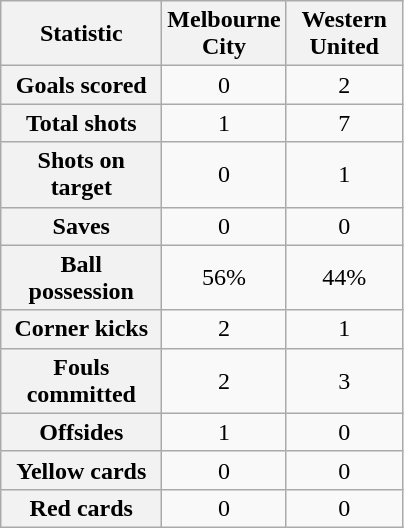<table class="wikitable plainrowheaders" style="text-align:center">
<tr>
<th scope="col" style="width:100px">Statistic</th>
<th scope="col" style="width:70px">Melbourne City</th>
<th scope="col" style="width:70px">Western United</th>
</tr>
<tr>
<th scope=row>Goals scored</th>
<td>0</td>
<td>2</td>
</tr>
<tr>
<th scope=row>Total shots</th>
<td>1</td>
<td>7</td>
</tr>
<tr>
<th scope=row>Shots on target</th>
<td>0</td>
<td>1</td>
</tr>
<tr>
<th scope=row>Saves</th>
<td>0</td>
<td>0</td>
</tr>
<tr>
<th scope=row>Ball possession</th>
<td>56%</td>
<td>44%</td>
</tr>
<tr>
<th scope=row>Corner kicks</th>
<td>2</td>
<td>1</td>
</tr>
<tr>
<th scope=row>Fouls committed</th>
<td>2</td>
<td>3</td>
</tr>
<tr>
<th scope=row>Offsides</th>
<td>1</td>
<td>0</td>
</tr>
<tr>
<th scope=row>Yellow cards</th>
<td>0</td>
<td>0</td>
</tr>
<tr>
<th scope=row>Red cards</th>
<td>0</td>
<td>0</td>
</tr>
</table>
